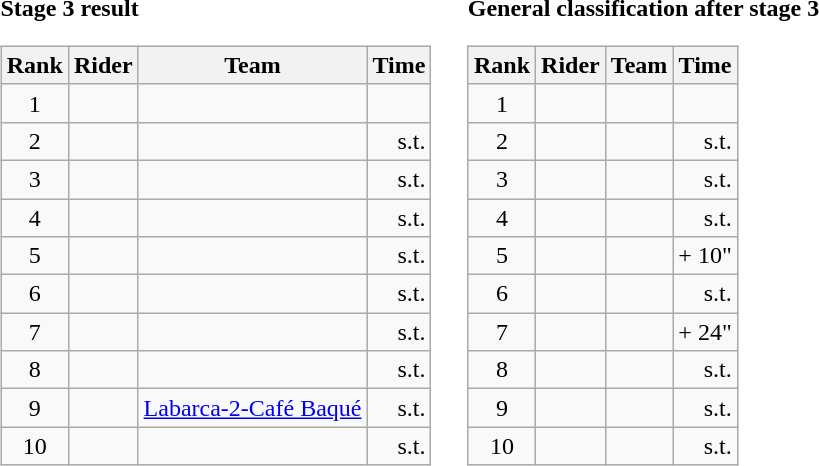<table>
<tr>
<td><strong>Stage 3 result</strong><br><table class="wikitable">
<tr>
<th scope="col">Rank</th>
<th scope="col">Rider</th>
<th scope="col">Team</th>
<th scope="col">Time</th>
</tr>
<tr>
<td style="text-align:center;">1</td>
<td></td>
<td></td>
<td style="text-align:right;"></td>
</tr>
<tr>
<td style="text-align:center;">2</td>
<td></td>
<td></td>
<td style="text-align:right;">s.t.</td>
</tr>
<tr>
<td style="text-align:center;">3</td>
<td></td>
<td></td>
<td style="text-align:right;">s.t.</td>
</tr>
<tr>
<td style="text-align:center;">4</td>
<td></td>
<td></td>
<td style="text-align:right;">s.t.</td>
</tr>
<tr>
<td style="text-align:center;">5</td>
<td></td>
<td></td>
<td style="text-align:right;">s.t.</td>
</tr>
<tr>
<td style="text-align:center;">6</td>
<td></td>
<td></td>
<td style="text-align:right;">s.t.</td>
</tr>
<tr>
<td style="text-align:center;">7</td>
<td></td>
<td></td>
<td style="text-align:right;">s.t.</td>
</tr>
<tr>
<td style="text-align:center;">8</td>
<td></td>
<td></td>
<td style="text-align:right;">s.t.</td>
</tr>
<tr>
<td style="text-align:center;">9</td>
<td></td>
<td><a href='#'>Labarca-2-Café Baqué</a></td>
<td style="text-align:right;">s.t.</td>
</tr>
<tr>
<td style="text-align:center;">10</td>
<td></td>
<td></td>
<td style="text-align:right;">s.t.</td>
</tr>
</table>
</td>
<td></td>
<td><strong>General classification after stage 3</strong><br><table class="wikitable">
<tr>
<th scope="col">Rank</th>
<th scope="col">Rider</th>
<th scope="col">Team</th>
<th scope="col">Time</th>
</tr>
<tr>
<td style="text-align:center;">1</td>
<td></td>
<td></td>
<td style="text-align:right;"></td>
</tr>
<tr>
<td style="text-align:center;">2</td>
<td></td>
<td></td>
<td style="text-align:right;">s.t.</td>
</tr>
<tr>
<td style="text-align:center;">3</td>
<td></td>
<td></td>
<td style="text-align:right;">s.t.</td>
</tr>
<tr>
<td style="text-align:center;">4</td>
<td></td>
<td></td>
<td style="text-align:right;">s.t.</td>
</tr>
<tr>
<td style="text-align:center;">5</td>
<td></td>
<td></td>
<td style="text-align:right;">+ 10"</td>
</tr>
<tr>
<td style="text-align:center;">6</td>
<td></td>
<td></td>
<td style="text-align:right;">s.t.</td>
</tr>
<tr>
<td style="text-align:center;">7</td>
<td></td>
<td></td>
<td style="text-align:right;">+ 24"</td>
</tr>
<tr>
<td style="text-align:center;">8</td>
<td></td>
<td></td>
<td style="text-align:right;">s.t.</td>
</tr>
<tr>
<td style="text-align:center;">9</td>
<td></td>
<td></td>
<td style="text-align:right;">s.t.</td>
</tr>
<tr>
<td style="text-align:center;">10</td>
<td></td>
<td></td>
<td style="text-align:right;">s.t.</td>
</tr>
</table>
</td>
</tr>
</table>
